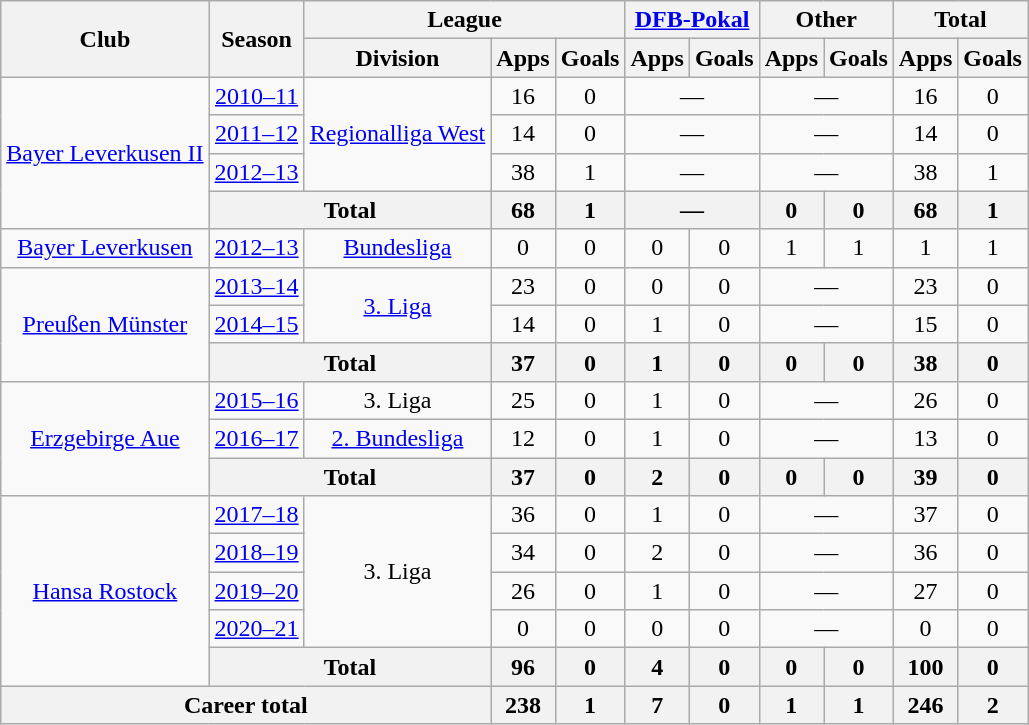<table class="wikitable" style="text-align:center">
<tr>
<th rowspan="2">Club</th>
<th rowspan="2">Season</th>
<th colspan="3">League</th>
<th colspan="2"><a href='#'>DFB-Pokal</a></th>
<th colspan="2">Other</th>
<th colspan="2">Total</th>
</tr>
<tr>
<th>Division</th>
<th>Apps</th>
<th>Goals</th>
<th>Apps</th>
<th>Goals</th>
<th>Apps</th>
<th>Goals</th>
<th>Apps</th>
<th>Goals</th>
</tr>
<tr>
<td rowspan="4"><a href='#'>Bayer Leverkusen II</a></td>
<td><a href='#'>2010–11</a></td>
<td rowspan="3"><a href='#'>Regionalliga West</a></td>
<td>16</td>
<td>0</td>
<td colspan="2">—</td>
<td colspan="2">—</td>
<td>16</td>
<td>0</td>
</tr>
<tr>
<td><a href='#'>2011–12</a></td>
<td>14</td>
<td>0</td>
<td colspan="2">—</td>
<td colspan="2">—</td>
<td>14</td>
<td>0</td>
</tr>
<tr>
<td><a href='#'>2012–13</a></td>
<td>38</td>
<td>1</td>
<td colspan="2">—</td>
<td colspan="2">—</td>
<td>38</td>
<td>1</td>
</tr>
<tr>
<th colspan="2">Total</th>
<th>68</th>
<th>1</th>
<th colspan="2">—</th>
<th>0</th>
<th>0</th>
<th>68</th>
<th>1</th>
</tr>
<tr>
<td><a href='#'>Bayer Leverkusen</a></td>
<td><a href='#'>2012–13</a></td>
<td><a href='#'>Bundesliga</a></td>
<td>0</td>
<td>0</td>
<td>0</td>
<td>0</td>
<td>1</td>
<td>1</td>
<td>1</td>
<td>1</td>
</tr>
<tr>
<td rowspan="3"><a href='#'>Preußen Münster</a></td>
<td><a href='#'>2013–14</a></td>
<td rowspan="2"><a href='#'>3. Liga</a></td>
<td>23</td>
<td>0</td>
<td>0</td>
<td>0</td>
<td colspan="2">—</td>
<td>23</td>
<td>0</td>
</tr>
<tr>
<td><a href='#'>2014–15</a></td>
<td>14</td>
<td>0</td>
<td>1</td>
<td>0</td>
<td colspan="2">—</td>
<td>15</td>
<td>0</td>
</tr>
<tr>
<th colspan="2">Total</th>
<th>37</th>
<th>0</th>
<th>1</th>
<th>0</th>
<th>0</th>
<th>0</th>
<th>38</th>
<th>0</th>
</tr>
<tr>
<td rowspan="3"><a href='#'>Erzgebirge Aue</a></td>
<td><a href='#'>2015–16</a></td>
<td>3. Liga</td>
<td>25</td>
<td>0</td>
<td>1</td>
<td>0</td>
<td colspan="2">—</td>
<td>26</td>
<td>0</td>
</tr>
<tr>
<td><a href='#'>2016–17</a></td>
<td><a href='#'>2. Bundesliga</a></td>
<td>12</td>
<td>0</td>
<td>1</td>
<td>0</td>
<td colspan="2">—</td>
<td>13</td>
<td>0</td>
</tr>
<tr>
<th colspan="2">Total</th>
<th>37</th>
<th>0</th>
<th>2</th>
<th>0</th>
<th>0</th>
<th>0</th>
<th>39</th>
<th>0</th>
</tr>
<tr>
<td rowspan="5"><a href='#'>Hansa Rostock</a></td>
<td><a href='#'>2017–18</a></td>
<td rowspan="4">3. Liga</td>
<td>36</td>
<td>0</td>
<td>1</td>
<td>0</td>
<td colspan="2">—</td>
<td>37</td>
<td>0</td>
</tr>
<tr>
<td><a href='#'>2018–19</a></td>
<td>34</td>
<td>0</td>
<td>2</td>
<td>0</td>
<td colspan="2">—</td>
<td>36</td>
<td>0</td>
</tr>
<tr>
<td><a href='#'>2019–20</a></td>
<td>26</td>
<td>0</td>
<td>1</td>
<td>0</td>
<td colspan="2">—</td>
<td>27</td>
<td>0</td>
</tr>
<tr>
<td><a href='#'>2020–21</a></td>
<td>0</td>
<td>0</td>
<td>0</td>
<td>0</td>
<td colspan="2">—</td>
<td>0</td>
<td>0</td>
</tr>
<tr>
<th colspan="2">Total</th>
<th>96</th>
<th>0</th>
<th>4</th>
<th>0</th>
<th>0</th>
<th>0</th>
<th>100</th>
<th>0</th>
</tr>
<tr>
<th colspan="3">Career total</th>
<th>238</th>
<th>1</th>
<th>7</th>
<th>0</th>
<th>1</th>
<th>1</th>
<th>246</th>
<th>2</th>
</tr>
</table>
